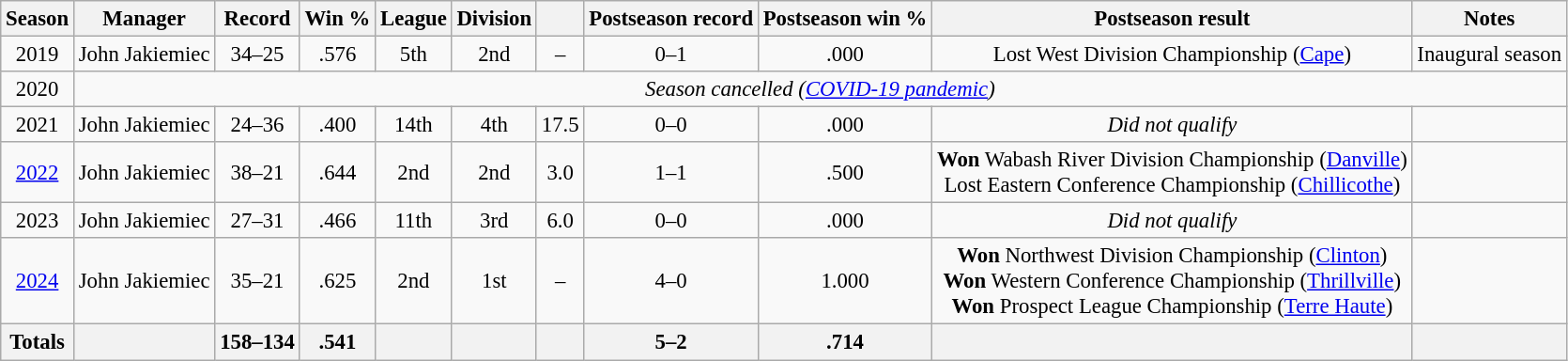<table class="wikitable sortable" style="font-size: 95%; text-align:center;">
<tr>
<th>Season</th>
<th>Manager</th>
<th>Record</th>
<th>Win %</th>
<th>League</th>
<th>Division</th>
<th></th>
<th>Postseason record</th>
<th>Postseason win %</th>
<th>Postseason result</th>
<th>Notes</th>
</tr>
<tr>
<td>2019</td>
<td>John Jakiemiec</td>
<td>34–25</td>
<td>.576</td>
<td>5th</td>
<td>2nd</td>
<td>–</td>
<td>0–1</td>
<td>.000</td>
<td>Lost West Division Championship (<a href='#'>Cape</a>)</td>
<td>Inaugural season</td>
</tr>
<tr>
<td>2020</td>
<td colspan="10"><em>Season cancelled (<a href='#'>COVID-19 pandemic</a>)</em></td>
</tr>
<tr>
<td>2021</td>
<td>John Jakiemiec</td>
<td>24–36</td>
<td>.400</td>
<td>14th</td>
<td>4th</td>
<td>17.5</td>
<td>0–0</td>
<td>.000</td>
<td><em>Did not qualify</em></td>
<td></td>
</tr>
<tr>
<td><a href='#'>2022</a></td>
<td>John Jakiemiec</td>
<td>38–21</td>
<td>.644</td>
<td>2nd</td>
<td>2nd</td>
<td>3.0</td>
<td>1–1</td>
<td>.500</td>
<td><strong>Won</strong> Wabash River Division Championship (<a href='#'>Danville</a>)<br> Lost Eastern Conference Championship (<a href='#'>Chillicothe</a>)</td>
<td></td>
</tr>
<tr>
<td>2023</td>
<td>John Jakiemiec</td>
<td>27–31</td>
<td>.466</td>
<td>11th</td>
<td>3rd</td>
<td>6.0</td>
<td>0–0</td>
<td>.000</td>
<td><em>Did not qualify</em></td>
<td></td>
</tr>
<tr>
<td><a href='#'>2024</a></td>
<td>John Jakiemiec</td>
<td>35–21</td>
<td>.625</td>
<td>2nd</td>
<td>1st</td>
<td>–</td>
<td>4–0</td>
<td>1.000</td>
<td><strong>Won</strong> Northwest Division Championship (<a href='#'>Clinton</a>)<br> <strong>Won</strong> Western Conference Championship (<a href='#'>Thrillville</a>)<br> <strong>Won</strong> Prospect League Championship (<a href='#'>Terre Haute</a>)</td>
<td></td>
</tr>
<tr>
<th><strong>Totals</strong></th>
<th></th>
<th>158–134</th>
<th>.541</th>
<th></th>
<th></th>
<th></th>
<th>5–2</th>
<th>.714</th>
<th></th>
<th></th>
</tr>
</table>
